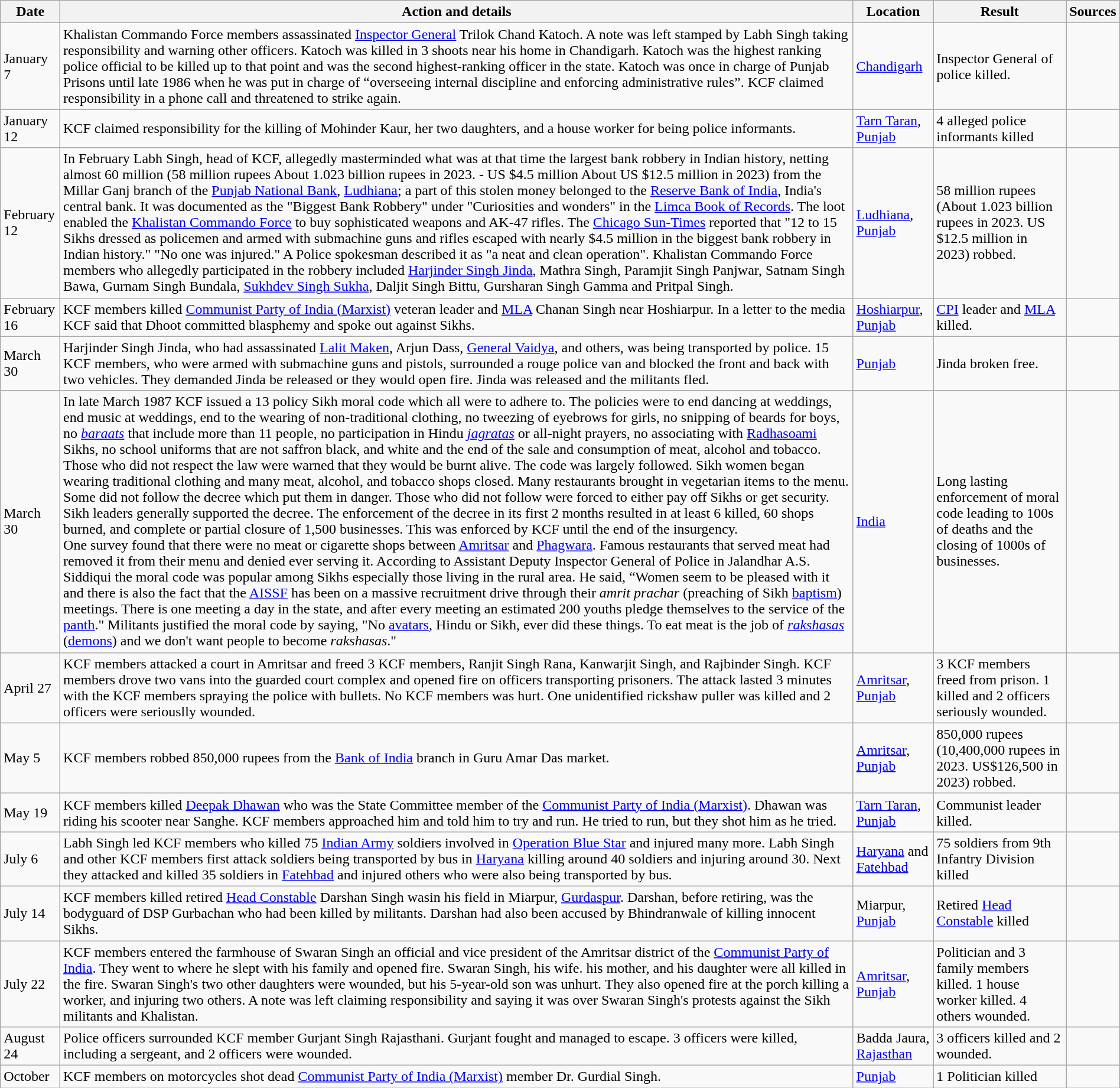<table class="wikitable" style="width:100%;">
<tr>
<th>Date</th>
<th>Action and details</th>
<th>Location</th>
<th>Result</th>
<th>Sources</th>
</tr>
<tr>
<td>January 7</td>
<td>Khalistan Commando Force members assassinated <a href='#'>Inspector General</a> Trilok Chand Katoch. A note was left stamped by Labh Singh taking responsibility and warning other officers. Katoch was killed in 3 shoots near his home in Chandigarh. Katoch was the highest ranking police official to be killed up to that point and was the second highest-ranking officer in the state. Katoch was once in charge of Punjab Prisons until late 1986 when he was put in charge of “overseeing internal discipline and enforcing administrative rules”. KCF claimed responsibility in a phone call and threatened to strike again.</td>
<td><a href='#'>Chandigarh</a></td>
<td>Inspector General of police killed.</td>
<td></td>
</tr>
<tr>
<td>January 12</td>
<td>KCF claimed responsibility for the killing of Mohinder Kaur, her two daughters, and a house worker for being police informants.</td>
<td><a href='#'>Tarn Taran</a>, <a href='#'>Punjab</a></td>
<td>4 alleged police informants killed</td>
<td></td>
</tr>
<tr>
<td>February 12</td>
<td>In February Labh Singh, head of KCF, allegedly masterminded what was at that time the largest bank robbery in Indian history, netting almost 60 million (58 million rupees  About 1.023 billion rupees in 2023. - US $4.5 million About US $12.5 million in 2023) from the Millar Ganj branch of the <a href='#'>Punjab National Bank</a>, <a href='#'>Ludhiana</a>; a part of this stolen money belonged to the <a href='#'>Reserve Bank of India</a>, India's central bank. It was documented as the "Biggest Bank Robbery" under "Curiosities and wonders" in the <a href='#'>Limca Book of Records</a>. The loot enabled the <a href='#'>Khalistan Commando Force</a> to buy sophisticated weapons and AK-47 rifles. The <a href='#'>Chicago Sun-Times</a> reported that "12 to 15 Sikhs dressed as policemen and armed with submachine guns and rifles escaped with nearly $4.5 million in the biggest bank robbery in Indian history." "No one was injured." A Police spokesman described it as "a neat and clean operation". Khalistan Commando Force members who allegedly participated in the robbery included <a href='#'>Harjinder Singh Jinda</a>, Mathra Singh, Paramjit Singh Panjwar, Satnam Singh Bawa, Gurnam Singh Bundala, <a href='#'>Sukhdev Singh Sukha</a>, Daljit Singh Bittu, Gursharan Singh Gamma and Pritpal Singh.</td>
<td><a href='#'>Ludhiana</a>, <a href='#'>Punjab</a></td>
<td>58 million rupees  (About 1.023 billion rupees in 2023. US $12.5 million in 2023) robbed.</td>
<td></td>
</tr>
<tr>
<td>February 16</td>
<td>KCF members killed <a href='#'>Communist Party of India (Marxist)</a> veteran leader and <a href='#'>MLA</a> Chanan Singh near Hoshiarpur. In a letter to the media KCF said that Dhoot committed blasphemy and spoke out against Sikhs.</td>
<td><a href='#'>Hoshiarpur</a>, <a href='#'>Punjab</a></td>
<td><a href='#'>CPI</a> leader and <a href='#'>MLA</a> killed.</td>
<td></td>
</tr>
<tr>
<td>March 30</td>
<td>Harjinder Singh Jinda, who had assassinated <a href='#'>Lalit Maken</a>, Arjun Dass, <a href='#'>General Vaidya</a>, and others, was being transported by police. 15 KCF members, who were armed with submachine guns and pistols, surrounded a rouge police van and blocked the front and back with two vehicles. They demanded Jinda be released or they would open fire. Jinda was released and the militants fled.</td>
<td><a href='#'>Punjab</a></td>
<td>Jinda broken free.</td>
<td></td>
</tr>
<tr>
<td>March 30</td>
<td>In late March 1987 KCF issued a 13 policy Sikh moral code which all were to adhere to. The policies were to end dancing at weddings, end music at weddings, end to the wearing of non-traditional clothing, no tweezing of eyebrows for girls, no snipping of beards for boys, no <em><a href='#'>baraats</a></em> that include more than 11 people, no participation in Hindu <em><a href='#'>jagratas</a></em> or all-night prayers, no associating with <a href='#'>Radhasoami</a> Sikhs, no school uniforms that are not saffron black, and white and the end of the sale and consumption of meat, alcohol and tobacco. Those who did not respect the law were warned that they would be burnt alive. The code was largely followed. Sikh women began wearing traditional clothing and many meat, alcohol, and tobacco shops closed. Many restaurants brought in vegetarian items to the menu. Some did not follow the decree which put them in danger. Those who did not follow were forced to either pay off Sikhs or get security. Sikh leaders generally supported the decree. The enforcement of the decree in its first 2 months resulted in at least 6 killed, 60 shops burned, and complete or partial closure of 1,500 businesses. This was enforced by KCF until the end of the insurgency.<br>One survey found that there were no meat or cigarette shops between <a href='#'>Amritsar</a> and <a href='#'>Phagwara</a>. Famous restaurants that served meat had removed it from their menu and denied ever serving it. According to Assistant Deputy Inspector General of Police in Jalandhar A.S. Siddiqui the moral code was popular among Sikhs especially those living in the rural area. He said, “Women seem to be pleased with it and there is also the fact that the <a href='#'>AISSF</a> has been on a massive recruitment drive through their <em>amrit prachar</em> (preaching of Sikh <a href='#'>baptism</a>) meetings. There is one meeting a day in the state, and after every meeting an estimated 200 youths pledge themselves to the service of the <a href='#'>panth</a>." Militants justified the moral code by saying, "No <a href='#'>avatars</a>, Hindu or Sikh, ever did these things. To eat meat is the job of <em><a href='#'>rakshasas</a></em> (<a href='#'>demons</a>) and we don't want people to become <em>rakshasas</em>."</td>
<td><a href='#'>India</a></td>
<td>Long lasting enforcement of moral code leading to 100s of deaths and the closing of 1000s of businesses.</td>
<td></td>
</tr>
<tr>
<td>April 27</td>
<td>KCF members attacked a court in Amritsar and freed 3 KCF members, Ranjit Singh Rana, Kanwarjit Singh, and Rajbinder Singh. KCF members drove two vans into the guarded court complex and opened fire on officers transporting prisoners. The attack lasted 3 minutes with the KCF members spraying the police with bullets. No KCF members was hurt. One unidentified rickshaw puller was killed and 2 officers were seriouslly wounded.</td>
<td><a href='#'>Amritsar</a>, <a href='#'>Punjab</a></td>
<td>3 KCF members freed from prison. 1 killed and 2 officers seriously wounded.</td>
<td></td>
</tr>
<tr>
<td>May 5</td>
<td>KCF members robbed 850,000 rupees from the <a href='#'>Bank of India</a> branch in Guru Amar Das market.</td>
<td><a href='#'>Amritsar</a>, <a href='#'>Punjab</a></td>
<td>850,000 rupees (10,400,000 rupees in 2023. US$126,500 in 2023) robbed.</td>
<td></td>
</tr>
<tr>
<td>May 19</td>
<td>KCF members killed <a href='#'>Deepak Dhawan</a> who was the State Committee member of the <a href='#'>Communist Party of India (Marxist)</a>. Dhawan was riding his scooter near Sanghe. KCF members approached him and told him to try and run. He tried to run, but they shot him as he tried.</td>
<td><a href='#'>Tarn Taran</a>, <a href='#'>Punjab</a></td>
<td>Communist leader killed.</td>
<td></td>
</tr>
<tr>
<td>July 6</td>
<td>Labh Singh led KCF members who killed 75 <a href='#'>Indian Army</a> soldiers involved in <a href='#'>Operation Blue Star</a> and injured many more. Labh Singh and other KCF members first attack soldiers being transported by bus in <a href='#'>Haryana</a> killing around 40 soldiers and injuring around 30. Next they attacked and killed 35 soldiers in <a href='#'>Fatehbad</a> and injured others who were also being transported by bus.</td>
<td><a href='#'>Haryana</a> and <a href='#'>Fatehbad</a></td>
<td>75 soldiers from 9th Infantry Division killed</td>
<td></td>
</tr>
<tr>
<td>July 14</td>
<td>KCF members killed retired <a href='#'>Head Constable</a> Darshan Singh wasin his field in Miarpur, <a href='#'>Gurdaspur</a>. Darshan, before retiring, was the bodyguard of DSP Gurbachan who had been killed by militants. Darshan had also been accused by Bhindranwale of killing innocent Sikhs.</td>
<td>Miarpur, <a href='#'>Punjab</a></td>
<td>Retired <a href='#'>Head Constable</a> killed</td>
<td></td>
</tr>
<tr>
<td>July 22</td>
<td>KCF members entered the farmhouse of Swaran Singh an official and vice president of the Amritsar district of the <a href='#'>Communist Party of India</a>. They went to where he slept with his family and opened fire. Swaran Singh, his wife. his mother, and his daughter were all killed in the fire. Swaran Singh's two other daughters were wounded, but his 5-year-old son was unhurt. They also opened fire at the porch killing a worker, and injuring two others. A note was left claiming responsibility and saying it was over Swaran Singh's protests against the Sikh militants and Khalistan.</td>
<td><a href='#'>Amritsar</a>, <a href='#'>Punjab</a></td>
<td>Politician and 3 family members killed. 1 house worker killed. 4 others wounded.</td>
<td></td>
</tr>
<tr>
<td>August 24</td>
<td>Police officers surrounded KCF member Gurjant Singh Rajasthani. Gurjant fought and managed to escape. 3 officers were killed, including a sergeant, and 2 officers were wounded.</td>
<td>Badda Jaura, <a href='#'>Rajasthan</a></td>
<td>3 officers killed and 2 wounded.</td>
<td></td>
</tr>
<tr>
<td>October</td>
<td>KCF members on motorcycles shot dead <a href='#'>Communist Party of India (Marxist)</a> member Dr. Gurdial Singh.</td>
<td><a href='#'>Punjab</a></td>
<td>1 Politician killed</td>
<td></td>
</tr>
</table>
